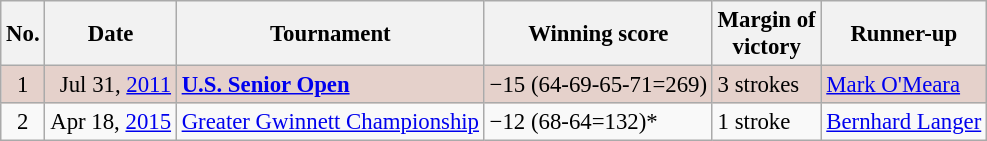<table class="wikitable" style="font-size:95%;">
<tr>
<th>No.</th>
<th>Date</th>
<th>Tournament</th>
<th>Winning score</th>
<th>Margin of<br>victory</th>
<th>Runner-up</th>
</tr>
<tr style="background:#e5d1cb;">
<td align=center>1</td>
<td align=right>Jul 31, <a href='#'>2011</a></td>
<td><strong><a href='#'>U.S. Senior Open</a></strong></td>
<td>−15 (64-69-65-71=269)</td>
<td>3 strokes</td>
<td> <a href='#'>Mark O'Meara</a></td>
</tr>
<tr>
<td align=center>2</td>
<td align=right>Apr 18, <a href='#'>2015</a></td>
<td><a href='#'>Greater Gwinnett Championship</a></td>
<td>−12 (68-64=132)*</td>
<td>1 stroke</td>
<td> <a href='#'>Bernhard Langer</a></td>
</tr>
</table>
